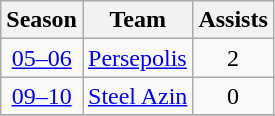<table class="wikitable" style="text-align: center;">
<tr>
<th>Season</th>
<th>Team</th>
<th>Assists</th>
</tr>
<tr>
<td><a href='#'>05–06</a></td>
<td align="left"><a href='#'>Persepolis</a></td>
<td>2</td>
</tr>
<tr>
<td><a href='#'>09–10</a></td>
<td align="left"><a href='#'>Steel Azin</a></td>
<td>0</td>
</tr>
<tr>
</tr>
</table>
